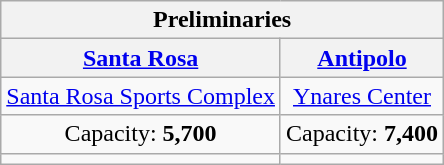<table class="wikitable" style="text-align:center">
<tr>
<th colspan="2" width=200>Preliminaries</th>
</tr>
<tr>
<th><a href='#'>Santa Rosa</a></th>
<th><a href='#'>Antipolo</a></th>
</tr>
<tr>
<td><a href='#'>Santa Rosa Sports Complex</a></td>
<td><a href='#'>Ynares Center</a></td>
</tr>
<tr>
<td>Capacity: <strong>5,700</strong></td>
<td>Capacity: <strong>7,400</strong></td>
</tr>
<tr>
<td></td>
<td></td>
</tr>
</table>
